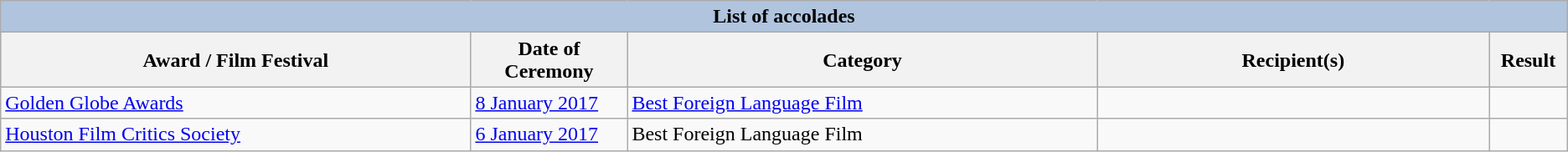<table class="wikitable sortable">
<tr style="background:#ccc; text-align:center;">
<th colspan=6 style="background:#B0C4DE;">List of accolades</th>
</tr>
<tr style="background:#ccc; text-align:center;">
<th scope="col" width="30%">Award / Film Festival</th>
<th scope="col" width="10%">Date of Ceremony</th>
<th scope="col" width="30%">Category</th>
<th scope="col" width="25%">Recipient(s)</th>
<th scope="col" width="10%">Result</th>
</tr>
<tr>
<td><a href='#'>Golden Globe Awards</a></td>
<td><a href='#'>8 January 2017</a></td>
<td><a href='#'>Best Foreign Language Film</a></td>
<td></td>
<td></td>
</tr>
<tr>
<td><a href='#'>Houston Film Critics Society</a></td>
<td><a href='#'>6 January 2017</a></td>
<td>Best Foreign Language Film</td>
<td></td>
<td></td>
</tr>
</table>
